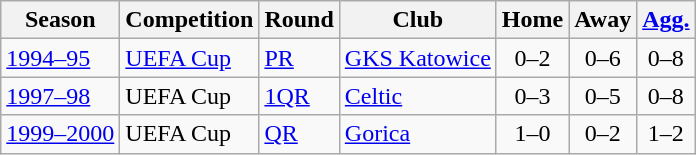<table class="wikitable">
<tr>
<th>Season</th>
<th>Competition</th>
<th>Round</th>
<th>Club</th>
<th>Home</th>
<th>Away</th>
<th><a href='#'>Agg.</a></th>
</tr>
<tr>
<td><a href='#'>1994–95</a></td>
<td><a href='#'>UEFA Cup</a></td>
<td><a href='#'>PR</a></td>
<td> <a href='#'>GKS Katowice</a></td>
<td style="text-align:center;">0–2</td>
<td style="text-align:center;">0–6</td>
<td style="text-align:center;">0–8</td>
</tr>
<tr>
<td><a href='#'>1997–98</a></td>
<td>UEFA Cup</td>
<td><a href='#'>1QR</a></td>
<td> <a href='#'>Celtic</a></td>
<td style="text-align:center;">0–3</td>
<td style="text-align:center;">0–5</td>
<td style="text-align:center;">0–8</td>
</tr>
<tr>
<td><a href='#'>1999–2000</a></td>
<td>UEFA Cup</td>
<td><a href='#'>QR</a></td>
<td> <a href='#'>Gorica</a></td>
<td style="text-align:center;">1–0</td>
<td style="text-align:center;">0–2</td>
<td style="text-align:center;">1–2</td>
</tr>
</table>
